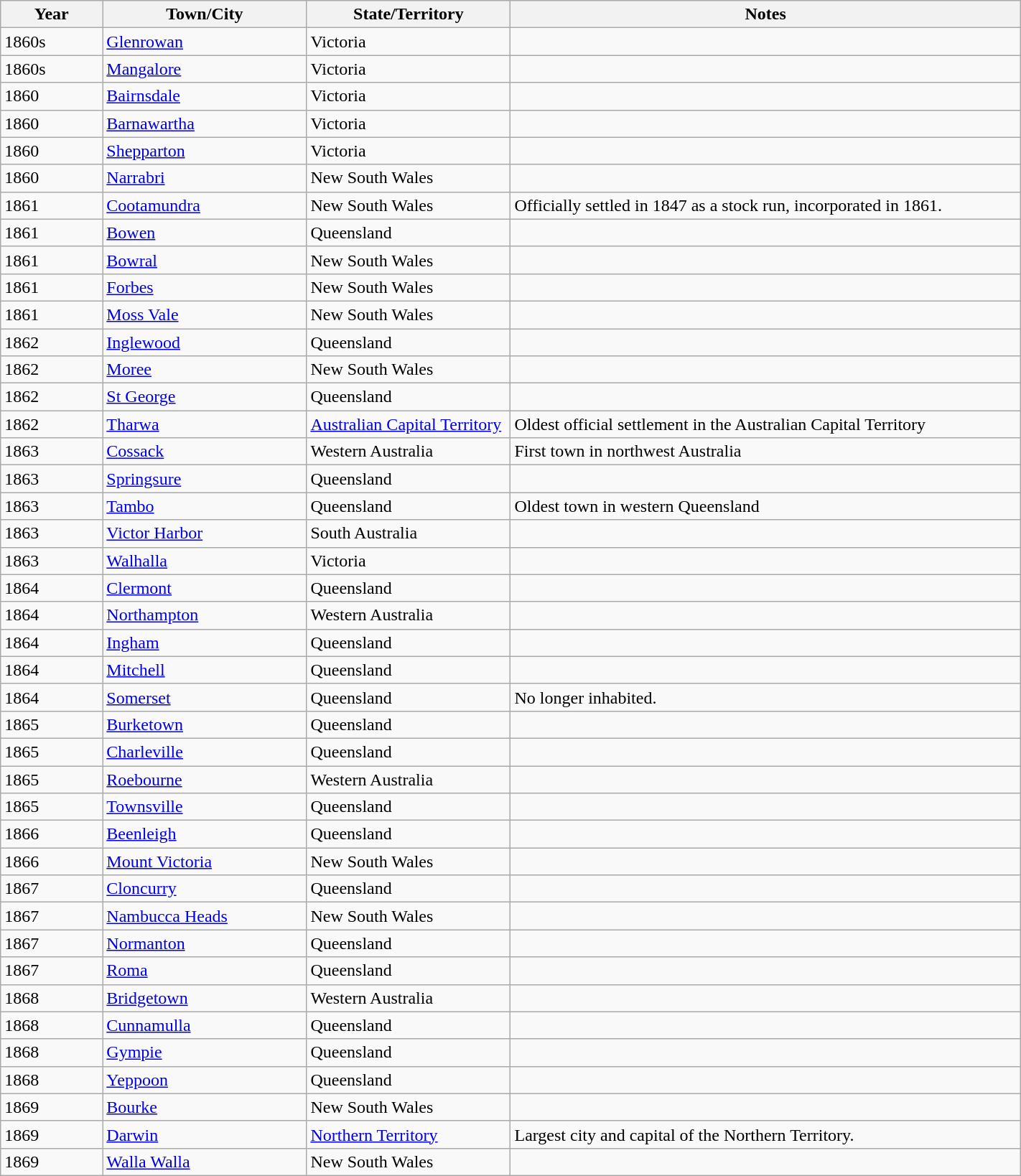<table class="wikitable sortable" style="width:75%;">
<tr>
<th style="width:10%;">Year</th>
<th style="width:20%;">Town/City</th>
<th style="width:20%;">State/Territory</th>
<th style="width:50%;" class="unsortable">Notes</th>
</tr>
<tr>
<td>1860s</td>
<td><a href='#'>Glenrowan</a></td>
<td>Victoria</td>
<td></td>
</tr>
<tr>
<td>1860s</td>
<td><a href='#'>Mangalore</a></td>
<td>Victoria</td>
<td></td>
</tr>
<tr>
<td>1860</td>
<td><a href='#'>Bairnsdale</a></td>
<td>Victoria</td>
<td></td>
</tr>
<tr>
<td>1860</td>
<td><a href='#'>Barnawartha</a></td>
<td>Victoria</td>
<td></td>
</tr>
<tr>
<td>1860</td>
<td><a href='#'>Shepparton</a></td>
<td>Victoria</td>
<td></td>
</tr>
<tr>
<td>1860</td>
<td><a href='#'>Narrabri</a></td>
<td>New South Wales</td>
<td></td>
</tr>
<tr>
<td>1861</td>
<td><a href='#'>Cootamundra</a></td>
<td>New South Wales</td>
<td>Officially settled in 1847 as a stock run, incorporated in 1861.</td>
</tr>
<tr>
<td>1861</td>
<td><a href='#'>Bowen</a></td>
<td>Queensland</td>
<td></td>
</tr>
<tr>
<td>1861</td>
<td><a href='#'>Bowral</a></td>
<td>New South Wales</td>
<td></td>
</tr>
<tr>
<td>1861</td>
<td><a href='#'>Forbes</a></td>
<td>New South Wales</td>
<td></td>
</tr>
<tr>
<td>1861</td>
<td><a href='#'>Moss Vale</a></td>
<td>New South Wales</td>
<td></td>
</tr>
<tr>
<td>1862</td>
<td><a href='#'>Inglewood</a></td>
<td>Queensland</td>
<td></td>
</tr>
<tr>
<td>1862</td>
<td><a href='#'>Moree</a></td>
<td>New South Wales</td>
<td></td>
</tr>
<tr>
<td>1862</td>
<td><a href='#'>St George</a></td>
<td>Queensland</td>
<td></td>
</tr>
<tr>
<td>1862</td>
<td><a href='#'>Tharwa</a></td>
<td><a href='#'>Australian Capital Territory</a></td>
<td>Oldest official settlement in the Australian Capital Territory</td>
</tr>
<tr>
<td>1863</td>
<td><a href='#'>Cossack</a></td>
<td>Western Australia</td>
<td>First town in northwest Australia</td>
</tr>
<tr>
<td>1863</td>
<td><a href='#'>Springsure</a></td>
<td>Queensland</td>
<td></td>
</tr>
<tr>
<td>1863</td>
<td><a href='#'>Tambo</a></td>
<td>Queensland</td>
<td>Oldest town in western Queensland</td>
</tr>
<tr>
<td>1863</td>
<td><a href='#'>Victor Harbor</a></td>
<td>South Australia</td>
<td></td>
</tr>
<tr>
<td>1863</td>
<td><a href='#'>Walhalla</a></td>
<td>Victoria</td>
<td></td>
</tr>
<tr>
<td>1864</td>
<td><a href='#'>Clermont</a></td>
<td>Queensland</td>
<td></td>
</tr>
<tr>
<td>1864</td>
<td><a href='#'>Northampton</a></td>
<td>Western Australia</td>
<td></td>
</tr>
<tr>
<td>1864</td>
<td><a href='#'>Ingham</a></td>
<td>Queensland</td>
<td></td>
</tr>
<tr>
<td>1864</td>
<td><a href='#'>Mitchell</a></td>
<td>Queensland</td>
<td></td>
</tr>
<tr>
<td>1864</td>
<td><a href='#'>Somerset</a></td>
<td>Queensland</td>
<td>No longer inhabited.</td>
</tr>
<tr>
<td>1865</td>
<td><a href='#'>Burketown</a></td>
<td>Queensland</td>
<td></td>
</tr>
<tr>
<td>1865</td>
<td><a href='#'>Charleville</a></td>
<td>Queensland</td>
<td></td>
</tr>
<tr>
<td>1865</td>
<td><a href='#'>Roebourne</a></td>
<td>Western Australia</td>
<td></td>
</tr>
<tr>
<td>1865</td>
<td><a href='#'>Townsville</a></td>
<td>Queensland</td>
<td></td>
</tr>
<tr>
<td>1866</td>
<td><a href='#'>Beenleigh</a></td>
<td>Queensland</td>
<td></td>
</tr>
<tr>
<td>1866</td>
<td><a href='#'>Mount Victoria</a></td>
<td>New South Wales</td>
<td></td>
</tr>
<tr>
<td>1867</td>
<td><a href='#'>Cloncurry</a></td>
<td>Queensland</td>
<td></td>
</tr>
<tr>
<td>1867</td>
<td><a href='#'>Nambucca Heads</a></td>
<td>New South Wales</td>
<td></td>
</tr>
<tr>
<td>1867</td>
<td><a href='#'>Normanton</a></td>
<td>Queensland</td>
<td></td>
</tr>
<tr>
<td>1867</td>
<td><a href='#'>Roma</a></td>
<td>Queensland</td>
<td></td>
</tr>
<tr>
<td>1868</td>
<td><a href='#'>Bridgetown</a></td>
<td>Western Australia</td>
<td></td>
</tr>
<tr>
<td>1868</td>
<td><a href='#'>Cunnamulla</a></td>
<td>Queensland</td>
<td></td>
</tr>
<tr>
<td>1868</td>
<td><a href='#'>Gympie</a></td>
<td>Queensland</td>
<td></td>
</tr>
<tr>
<td>1868</td>
<td><a href='#'>Yeppoon</a></td>
<td>Queensland</td>
<td></td>
</tr>
<tr>
<td>1869</td>
<td><a href='#'>Bourke</a></td>
<td>New South Wales</td>
<td></td>
</tr>
<tr>
<td>1869</td>
<td><a href='#'>Darwin</a></td>
<td><a href='#'>Northern Territory</a></td>
<td>Largest city and capital of the Northern Territory.</td>
</tr>
<tr>
<td>1869</td>
<td><a href='#'>Walla Walla</a></td>
<td>New South Wales</td>
<td></td>
</tr>
</table>
